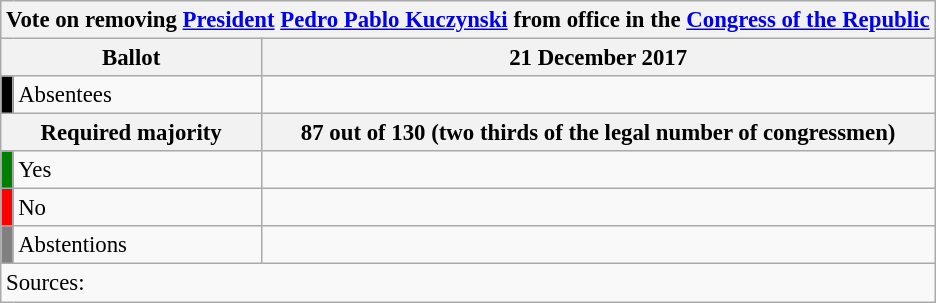<table class="wikitable" style="text-align:center; font-size:95%;">
<tr style="background:#e9e9e9;">
<th colspan="3">Vote on removing <a href='#'>President</a> <a href='#'>Pedro Pablo Kuczynski</a> from office in the <a href='#'>Congress of the Republic</a></th>
</tr>
<tr>
<th colspan="2" style="width:150px;">Ballot</th>
<th>21 December 2017</th>
</tr>
<tr>
<th style="background:black;"></th>
<td style="text-align:left;">Absentees</td>
<td></td>
</tr>
<tr>
<th colspan="2">Required majority</th>
<th><strong>87 out of 130 (two thirds of the legal number of congressmen)</strong></th>
</tr>
<tr>
<th style="width:1px; background:green;"></th>
<td style="text-align:left;">Yes</td>
<td></td>
</tr>
<tr>
<th style="background:red;"></th>
<td style="text-align:left;">No</td>
<td></td>
</tr>
<tr>
<th style="background:gray;"></th>
<td style="text-align:left;">Abstentions</td>
<td></td>
</tr>
<tr>
<td style="text-align:left;" colspan="3">Sources: </td>
</tr>
</table>
